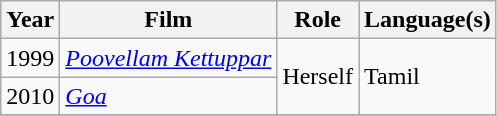<table class="wikitable sortable">
<tr>
<th>Year</th>
<th>Film</th>
<th>Role</th>
<th>Language(s)</th>
</tr>
<tr>
<td>1999</td>
<td><em><a href='#'>Poovellam Kettuppar</a></em></td>
<td rowspan="2">Herself</td>
<td rowspan="2">Tamil</td>
</tr>
<tr>
<td>2010</td>
<td><em><a href='#'>Goa</a></em></td>
</tr>
<tr>
</tr>
</table>
